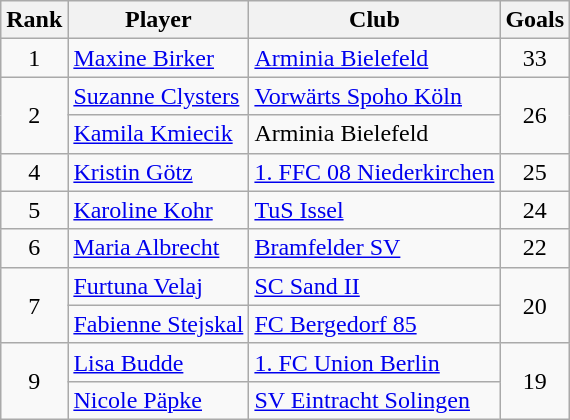<table class="wikitable" style="text-align:center">
<tr>
<th>Rank</th>
<th>Player</th>
<th>Club</th>
<th>Goals</th>
</tr>
<tr>
<td>1</td>
<td align="left"> <a href='#'>Maxine Birker</a></td>
<td align="left"><a href='#'>Arminia Bielefeld</a></td>
<td>33</td>
</tr>
<tr>
<td rowspan=2>2</td>
<td align="left"> <a href='#'>Suzanne Clysters</a></td>
<td align="left"><a href='#'>Vorwärts Spoho Köln</a></td>
<td rowspan=2>26</td>
</tr>
<tr>
<td align="left"> <a href='#'>Kamila Kmiecik</a></td>
<td align="left">Arminia Bielefeld</td>
</tr>
<tr>
<td>4</td>
<td align="left"> <a href='#'>Kristin Götz</a></td>
<td align="left"><a href='#'>1. FFC 08 Niederkirchen</a></td>
<td>25</td>
</tr>
<tr>
<td>5</td>
<td align="left"> <a href='#'>Karoline Kohr</a></td>
<td align="left"><a href='#'>TuS Issel</a></td>
<td>24</td>
</tr>
<tr>
<td>6</td>
<td align="left"> <a href='#'>Maria Albrecht</a></td>
<td align="left"><a href='#'>Bramfelder SV</a></td>
<td>22</td>
</tr>
<tr>
<td rowspan=2>7</td>
<td align="left"> <a href='#'>Furtuna Velaj</a></td>
<td align="left"><a href='#'>SC Sand II</a></td>
<td rowspan=2>20</td>
</tr>
<tr>
<td align="left"> <a href='#'>Fabienne Stejskal</a></td>
<td align="left"><a href='#'>FC Bergedorf 85</a></td>
</tr>
<tr>
<td rowspan=2>9</td>
<td align="left"> <a href='#'>Lisa Budde</a></td>
<td align="left"><a href='#'>1. FC Union Berlin</a></td>
<td rowspan=2>19</td>
</tr>
<tr>
<td align="left"> <a href='#'>Nicole Päpke</a></td>
<td align="left"><a href='#'>SV Eintracht Solingen</a></td>
</tr>
</table>
